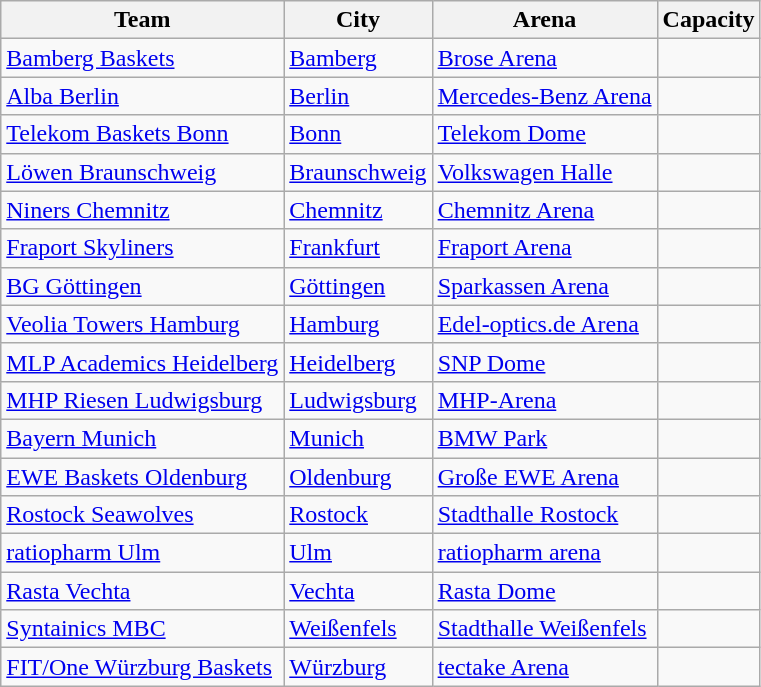<table class="wikitable sortable">
<tr>
<th>Team</th>
<th>City</th>
<th>Arena</th>
<th>Capacity</th>
</tr>
<tr>
<td><a href='#'>Bamberg Baskets</a></td>
<td><a href='#'>Bamberg</a></td>
<td><a href='#'>Brose Arena</a></td>
<td></td>
</tr>
<tr>
<td><a href='#'>Alba Berlin</a></td>
<td><a href='#'>Berlin</a></td>
<td><a href='#'>Mercedes-Benz Arena</a></td>
<td></td>
</tr>
<tr>
<td><a href='#'>Telekom Baskets Bonn</a></td>
<td><a href='#'>Bonn</a></td>
<td><a href='#'>Telekom Dome</a></td>
<td></td>
</tr>
<tr>
<td><a href='#'>Löwen Braunschweig</a></td>
<td><a href='#'>Braunschweig</a></td>
<td><a href='#'>Volkswagen Halle</a></td>
<td></td>
</tr>
<tr>
<td><a href='#'>Niners Chemnitz</a></td>
<td><a href='#'>Chemnitz</a></td>
<td><a href='#'>Chemnitz Arena</a></td>
<td></td>
</tr>
<tr>
<td><a href='#'>Fraport Skyliners</a></td>
<td><a href='#'>Frankfurt</a></td>
<td><a href='#'>Fraport Arena</a></td>
<td></td>
</tr>
<tr>
<td><a href='#'>BG Göttingen</a></td>
<td><a href='#'>Göttingen</a></td>
<td><a href='#'>Sparkassen Arena</a></td>
<td></td>
</tr>
<tr>
<td><a href='#'>Veolia Towers Hamburg</a></td>
<td><a href='#'>Hamburg</a></td>
<td><a href='#'>Edel-optics.de Arena</a></td>
<td></td>
</tr>
<tr>
<td><a href='#'>MLP Academics Heidelberg</a></td>
<td><a href='#'>Heidelberg</a></td>
<td><a href='#'>SNP Dome</a></td>
<td></td>
</tr>
<tr>
<td><a href='#'>MHP Riesen Ludwigsburg</a></td>
<td><a href='#'>Ludwigsburg</a></td>
<td><a href='#'>MHP-Arena</a></td>
<td></td>
</tr>
<tr>
<td><a href='#'>Bayern Munich</a></td>
<td><a href='#'>Munich</a></td>
<td><a href='#'>BMW Park</a></td>
<td></td>
</tr>
<tr>
<td><a href='#'>EWE Baskets Oldenburg</a></td>
<td><a href='#'>Oldenburg</a></td>
<td><a href='#'>Große EWE Arena</a></td>
<td></td>
</tr>
<tr>
<td><a href='#'>Rostock Seawolves</a></td>
<td><a href='#'>Rostock</a></td>
<td><a href='#'>Stadthalle Rostock</a></td>
<td></td>
</tr>
<tr>
<td><a href='#'>ratiopharm Ulm</a></td>
<td><a href='#'>Ulm</a></td>
<td><a href='#'>ratiopharm arena</a></td>
<td></td>
</tr>
<tr>
<td><a href='#'>Rasta Vechta</a></td>
<td><a href='#'>Vechta</a></td>
<td><a href='#'>Rasta Dome</a></td>
<td></td>
</tr>
<tr>
<td><a href='#'>Syntainics MBC</a></td>
<td><a href='#'>Weißenfels</a></td>
<td><a href='#'>Stadthalle Weißenfels</a></td>
<td></td>
</tr>
<tr>
<td><a href='#'>FIT/One Würzburg Baskets</a></td>
<td><a href='#'>Würzburg</a></td>
<td><a href='#'>tectake Arena</a></td>
<td></td>
</tr>
</table>
